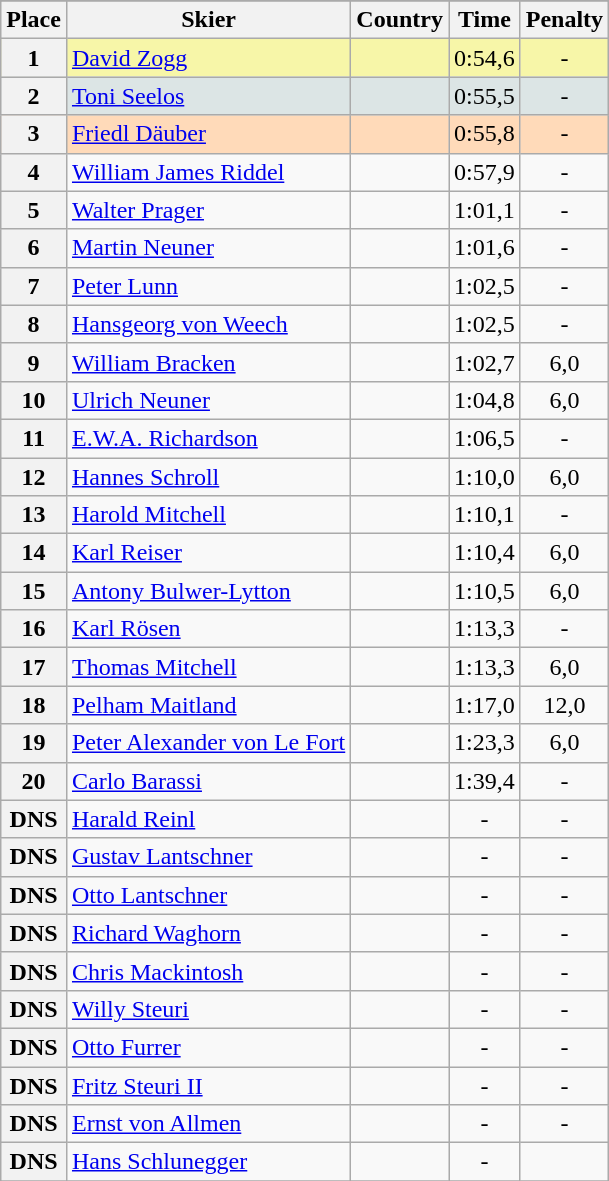<table class="wikitable sortable">
<tr>
</tr>
<tr class="hintergrundfarbe5">
</tr>
<tr style="background:#EFEFEF">
<th>Place</th>
<th>Skier</th>
<th>Country</th>
<th>Time</th>
<th>Penalty</th>
</tr>
<tr style="background:#F7F6A8">
<th>1</th>
<td><a href='#'>David Zogg</a></td>
<td></td>
<td align="center">0:54,6</td>
<td align="center">-</td>
</tr>
<tr style="background:#DCE5E5">
<th>2</th>
<td><a href='#'>Toni Seelos</a></td>
<td></td>
<td align="center">0:55,5</td>
<td align="center">-</td>
</tr>
<tr style="background:#FFDAB9">
<th>3</th>
<td><a href='#'>Friedl Däuber</a></td>
<td></td>
<td align="center">0:55,8</td>
<td align="center">-</td>
</tr>
<tr>
<th>4</th>
<td><a href='#'>William James Riddel</a></td>
<td></td>
<td align="center">0:57,9</td>
<td align="center">-</td>
</tr>
<tr>
<th>5</th>
<td><a href='#'>Walter Prager</a></td>
<td></td>
<td align="center">1:01,1</td>
<td align="center">-</td>
</tr>
<tr>
<th>6</th>
<td><a href='#'>Martin Neuner</a></td>
<td></td>
<td align="center">1:01,6</td>
<td align="center">-</td>
</tr>
<tr>
<th>7</th>
<td><a href='#'>Peter Lunn</a></td>
<td></td>
<td align="center">1:02,5</td>
<td align="center">-</td>
</tr>
<tr>
<th>8</th>
<td><a href='#'>Hansgeorg von Weech</a></td>
<td></td>
<td align="center">1:02,5</td>
<td align="center">-</td>
</tr>
<tr>
<th>9</th>
<td><a href='#'>William Bracken</a></td>
<td></td>
<td align="center">1:02,7</td>
<td align="center">6,0</td>
</tr>
<tr>
<th>10</th>
<td><a href='#'>Ulrich Neuner</a></td>
<td></td>
<td align="center">1:04,8</td>
<td align="center">6,0</td>
</tr>
<tr>
<th>11</th>
<td><a href='#'>E.W.A. Richardson</a></td>
<td></td>
<td align="center">1:06,5</td>
<td align="center">-</td>
</tr>
<tr>
<th>12</th>
<td><a href='#'>Hannes Schroll</a></td>
<td></td>
<td align="center">1:10,0</td>
<td align="center">6,0</td>
</tr>
<tr>
<th>13</th>
<td><a href='#'>Harold Mitchell</a></td>
<td></td>
<td align="center">1:10,1</td>
<td align="center">-</td>
</tr>
<tr>
<th>14</th>
<td><a href='#'>Karl Reiser</a></td>
<td></td>
<td align="center">1:10,4</td>
<td align="center">6,0</td>
</tr>
<tr>
<th>15</th>
<td><a href='#'>Antony Bulwer-Lytton</a></td>
<td></td>
<td align="center">1:10,5</td>
<td align="center">6,0</td>
</tr>
<tr>
<th>16</th>
<td><a href='#'>Karl Rösen</a></td>
<td></td>
<td align="center">1:13,3</td>
<td align="center">-</td>
</tr>
<tr>
<th>17</th>
<td><a href='#'>Thomas Mitchell</a></td>
<td></td>
<td align="center">1:13,3</td>
<td align="center">6,0</td>
</tr>
<tr>
<th>18</th>
<td><a href='#'>Pelham Maitland</a></td>
<td></td>
<td align="center">1:17,0</td>
<td align="center">12,0</td>
</tr>
<tr>
<th>19</th>
<td><a href='#'>Peter Alexander von Le Fort</a></td>
<td></td>
<td align="center">1:23,3</td>
<td align="center">6,0</td>
</tr>
<tr>
<th>20</th>
<td><a href='#'>Carlo Barassi</a></td>
<td></td>
<td align="center">1:39,4</td>
<td align="center">-</td>
</tr>
<tr>
<th>DNS</th>
<td><a href='#'>Harald Reinl</a></td>
<td></td>
<td style="text-align:center" data-sort-value="9:00:00,0">-</td>
<td align="center">-</td>
</tr>
<tr>
<th>DNS</th>
<td><a href='#'>Gustav Lantschner</a></td>
<td></td>
<td style="text-align:center" data-sort-value="9:00:00,0">-</td>
<td align="center">-</td>
</tr>
<tr>
<th>DNS</th>
<td><a href='#'>Otto Lantschner</a></td>
<td></td>
<td style="text-align:center" data-sort-value="9:00:00,0">-</td>
<td align="center">-</td>
</tr>
<tr>
<th>DNS</th>
<td><a href='#'>Richard Waghorn</a></td>
<td></td>
<td style="text-align:center" data-sort-value="9:00:00,0">-</td>
<td align="center">-</td>
</tr>
<tr>
<th>DNS</th>
<td><a href='#'>Chris Mackintosh</a></td>
<td></td>
<td style="text-align:center" data-sort-value="9:00:00,0">-</td>
<td align="center">-</td>
</tr>
<tr>
<th>DNS</th>
<td><a href='#'>Willy Steuri</a></td>
<td></td>
<td style="text-align:center" data-sort-value="9:00:00,0">-</td>
<td align="center">-</td>
</tr>
<tr>
<th>DNS</th>
<td><a href='#'>Otto Furrer</a></td>
<td></td>
<td style="text-align:center" data-sort-value="9:00:00,0">-</td>
<td align="center">-</td>
</tr>
<tr>
<th>DNS</th>
<td><a href='#'>Fritz Steuri II</a></td>
<td></td>
<td style="text-align:center" data-sort-value="9:00:00,0">-</td>
<td align="center">-</td>
</tr>
<tr>
<th>DNS</th>
<td><a href='#'>Ernst von Allmen</a></td>
<td></td>
<td style="text-align:center" data-sort-value="9:00:00,0">-</td>
<td align="center">-</td>
</tr>
<tr>
<th>DNS</th>
<td><a href='#'>Hans Schlunegger</a></td>
<td></td>
<td style="text-align:center" data-sort-value="9:00:00,0">-</td>
<td align="center"></td>
</tr>
<tr>
</tr>
</table>
